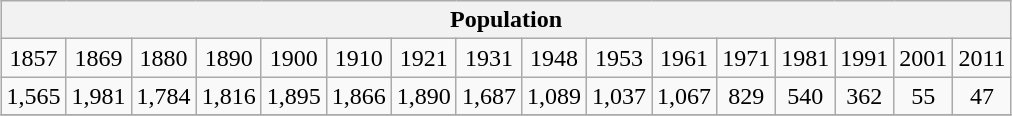<table class="wikitable" style="margin: 0.5em auto; text-align: center;">
<tr>
<th colspan="16">Population</th>
</tr>
<tr>
<td>1857</td>
<td>1869</td>
<td>1880</td>
<td>1890</td>
<td>1900</td>
<td>1910</td>
<td>1921</td>
<td>1931</td>
<td>1948</td>
<td>1953</td>
<td>1961</td>
<td>1971</td>
<td>1981</td>
<td>1991</td>
<td>2001</td>
<td>2011</td>
</tr>
<tr>
<td>1,565</td>
<td>1,981</td>
<td>1,784</td>
<td>1,816</td>
<td>1,895</td>
<td>1,866</td>
<td>1,890</td>
<td>1,687</td>
<td>1,089</td>
<td>1,037</td>
<td>1,067</td>
<td>829</td>
<td>540</td>
<td>362</td>
<td>55</td>
<td>47</td>
</tr>
<tr>
</tr>
</table>
